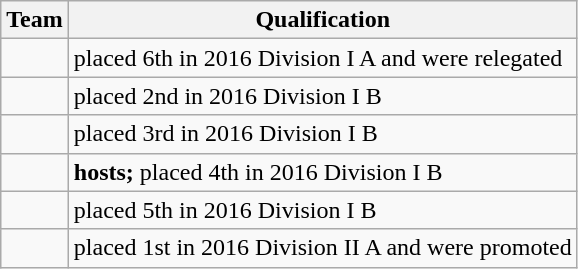<table class="wikitable">
<tr>
<th>Team</th>
<th>Qualification</th>
</tr>
<tr>
<td></td>
<td>placed 6th in 2016 Division I A and were relegated</td>
</tr>
<tr>
<td></td>
<td>placed 2nd in 2016 Division I B</td>
</tr>
<tr>
<td></td>
<td>placed 3rd in 2016 Division I B</td>
</tr>
<tr>
<td></td>
<td><strong>hosts;</strong> placed 4th in 2016 Division I B</td>
</tr>
<tr>
<td></td>
<td>placed 5th in 2016 Division I B</td>
</tr>
<tr>
<td></td>
<td>placed 1st in 2016 Division II A and were promoted</td>
</tr>
</table>
